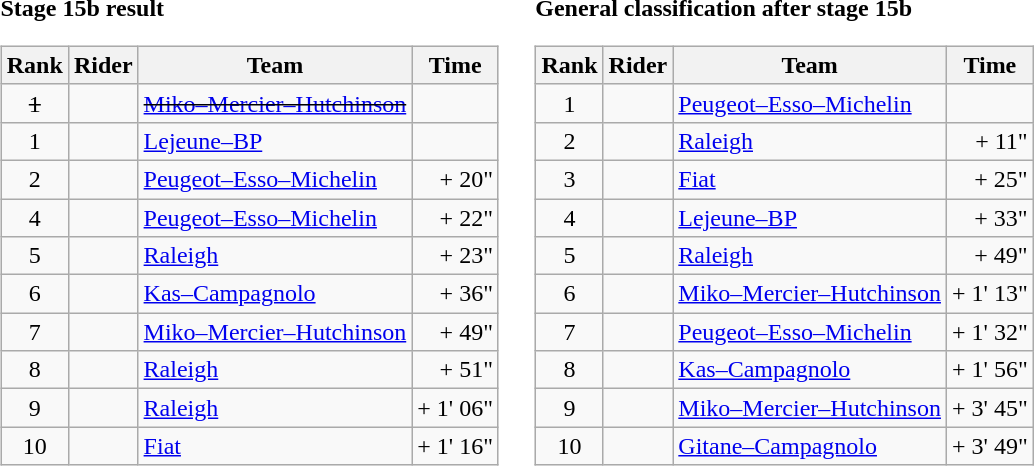<table>
<tr>
<td><strong>Stage 15b result</strong><br><table class="wikitable">
<tr>
<th scope="col">Rank</th>
<th scope="col">Rider</th>
<th scope="col">Team</th>
<th scope="col">Time</th>
</tr>
<tr>
<td style="text-align:center;"><s>1</s></td>
<td><s></s></td>
<td><s><a href='#'>Miko–Mercier–Hutchinson</a></s></td>
<td style="text-align:right;"><s></s></td>
</tr>
<tr>
<td style="text-align:center;">1</td>
<td></td>
<td><a href='#'>Lejeune–BP</a></td>
<td style="text-align:right;"></td>
</tr>
<tr>
<td style="text-align:center;">2</td>
<td></td>
<td><a href='#'>Peugeot–Esso–Michelin</a></td>
<td style="text-align:right;">+ 20"</td>
</tr>
<tr>
<td style="text-align:center;">4</td>
<td></td>
<td><a href='#'>Peugeot–Esso–Michelin</a></td>
<td style="text-align:right;">+ 22"</td>
</tr>
<tr>
<td style="text-align:center;">5</td>
<td></td>
<td><a href='#'>Raleigh</a></td>
<td style="text-align:right;">+ 23"</td>
</tr>
<tr>
<td style="text-align:center;">6</td>
<td></td>
<td><a href='#'>Kas–Campagnolo</a></td>
<td style="text-align:right;">+ 36"</td>
</tr>
<tr>
<td style="text-align:center;">7</td>
<td></td>
<td><a href='#'>Miko–Mercier–Hutchinson</a></td>
<td style="text-align:right;">+ 49"</td>
</tr>
<tr>
<td style="text-align:center;">8</td>
<td></td>
<td><a href='#'>Raleigh</a></td>
<td style="text-align:right;">+ 51"</td>
</tr>
<tr>
<td style="text-align:center;">9</td>
<td></td>
<td><a href='#'>Raleigh</a></td>
<td style="text-align:right;">+ 1' 06"</td>
</tr>
<tr>
<td style="text-align:center;">10</td>
<td></td>
<td><a href='#'>Fiat</a></td>
<td style="text-align:right;">+ 1' 16"</td>
</tr>
</table>
</td>
<td></td>
<td><strong>General classification after stage 15b</strong><br><table class="wikitable">
<tr>
<th scope="col">Rank</th>
<th scope="col">Rider</th>
<th scope="col">Team</th>
<th scope="col">Time</th>
</tr>
<tr>
<td style="text-align:center;">1</td>
<td> </td>
<td><a href='#'>Peugeot–Esso–Michelin</a></td>
<td style="text-align:right;"></td>
</tr>
<tr>
<td style="text-align:center;">2</td>
<td></td>
<td><a href='#'>Raleigh</a></td>
<td style="text-align:right;">+ 11"</td>
</tr>
<tr>
<td style="text-align:center;">3</td>
<td></td>
<td><a href='#'>Fiat</a></td>
<td style="text-align:right;">+ 25"</td>
</tr>
<tr>
<td style="text-align:center;">4</td>
<td></td>
<td><a href='#'>Lejeune–BP</a></td>
<td style="text-align:right;">+ 33"</td>
</tr>
<tr>
<td style="text-align:center;">5</td>
<td></td>
<td><a href='#'>Raleigh</a></td>
<td style="text-align:right;">+ 49"</td>
</tr>
<tr>
<td style="text-align:center;">6</td>
<td></td>
<td><a href='#'>Miko–Mercier–Hutchinson</a></td>
<td style="text-align:right;">+ 1' 13"</td>
</tr>
<tr>
<td style="text-align:center;">7</td>
<td></td>
<td><a href='#'>Peugeot–Esso–Michelin</a></td>
<td style="text-align:right;">+ 1' 32"</td>
</tr>
<tr>
<td style="text-align:center;">8</td>
<td></td>
<td><a href='#'>Kas–Campagnolo</a></td>
<td style="text-align:right;">+ 1' 56"</td>
</tr>
<tr>
<td style="text-align:center;">9</td>
<td></td>
<td><a href='#'>Miko–Mercier–Hutchinson</a></td>
<td style="text-align:right;">+ 3' 45"</td>
</tr>
<tr>
<td style="text-align:center;">10</td>
<td></td>
<td><a href='#'>Gitane–Campagnolo</a></td>
<td style="text-align:right;">+ 3' 49"</td>
</tr>
</table>
</td>
</tr>
</table>
